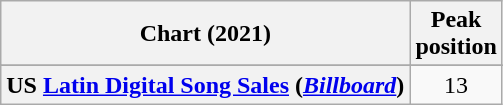<table class="wikitable sortable plainrowheaders" style="text-align:center">
<tr>
<th scope="col">Chart (2021)</th>
<th scope="col">Peak<br>position</th>
</tr>
<tr>
</tr>
<tr>
</tr>
<tr>
<th scope="row">US <a href='#'>Latin Digital Song Sales</a> (<em><a href='#'>Billboard</a></em>)</th>
<td>13</td>
</tr>
</table>
